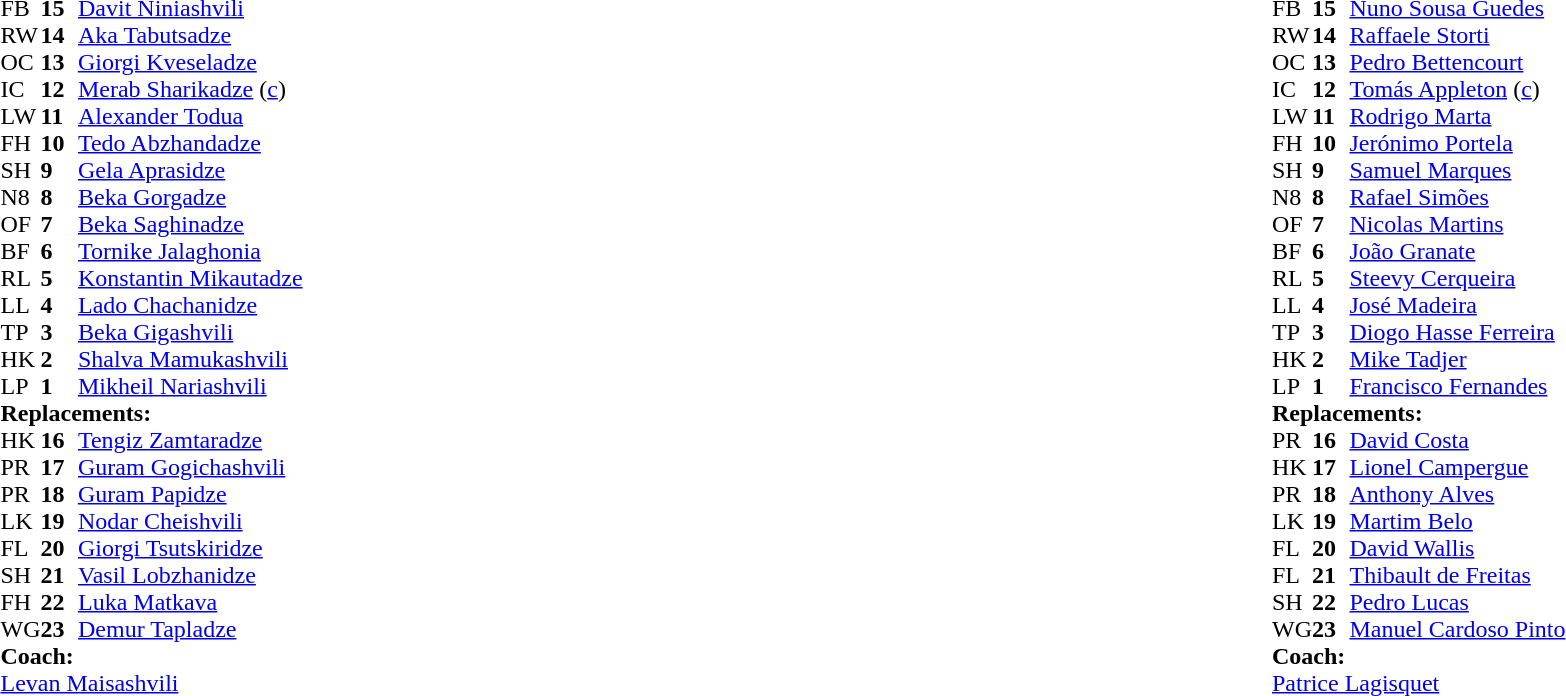<table style="width:100%">
<tr>
<td style="vertical-align:top;width:50%"><br><table style="font-size: 100%" cellspacing="0" cellpadding="0">
<tr>
<th width="25"></th>
<th width="25"></th>
</tr>
<tr>
<td>FB</td>
<td><strong>15</strong></td>
<td><a href='#'>Davit Niniashvili</a></td>
</tr>
<tr>
<td>RW</td>
<td><strong>14</strong></td>
<td><a href='#'>Aka Tabutsadze</a></td>
</tr>
<tr>
<td>OC</td>
<td><strong>13</strong></td>
<td><a href='#'>Giorgi Kveseladze</a></td>
</tr>
<tr>
<td>IC</td>
<td><strong>12</strong></td>
<td><a href='#'>Merab Sharikadze</a> (<a href='#'>c</a>)</td>
</tr>
<tr>
<td>LW</td>
<td><strong>11</strong></td>
<td><a href='#'>Alexander Todua</a></td>
<td></td>
<td></td>
</tr>
<tr>
<td>FH</td>
<td><strong>10</strong></td>
<td><a href='#'>Tedo Abzhandadze</a></td>
<td></td>
<td></td>
</tr>
<tr>
<td>SH</td>
<td><strong>9</strong></td>
<td><a href='#'>Gela Aprasidze</a></td>
<td></td>
<td></td>
</tr>
<tr>
<td>N8</td>
<td><strong>8</strong></td>
<td><a href='#'>Beka Gorgadze</a></td>
</tr>
<tr>
<td>OF</td>
<td><strong>7</strong></td>
<td><a href='#'>Beka Saghinadze</a></td>
<td></td>
<td></td>
</tr>
<tr>
<td>BF</td>
<td><strong>6</strong></td>
<td><a href='#'>Tornike Jalaghonia</a></td>
</tr>
<tr>
<td>RL</td>
<td><strong>5</strong></td>
<td><a href='#'>Konstantin Mikautadze</a></td>
<td></td>
<td></td>
</tr>
<tr>
<td>LL</td>
<td><strong>4</strong></td>
<td><a href='#'>Lado Chachanidze</a></td>
</tr>
<tr>
<td>TP</td>
<td><strong>3</strong></td>
<td><a href='#'>Beka Gigashvili</a></td>
<td></td>
<td></td>
</tr>
<tr>
<td>HK</td>
<td><strong>2</strong></td>
<td><a href='#'>Shalva Mamukashvili</a></td>
<td></td>
<td></td>
</tr>
<tr>
<td>LP</td>
<td><strong>1</strong></td>
<td><a href='#'>Mikheil Nariashvili</a></td>
<td></td>
<td></td>
</tr>
<tr>
<td colspan="3"><strong>Replacements:</strong></td>
</tr>
<tr>
<td>HK</td>
<td><strong>16</strong></td>
<td><a href='#'>Tengiz Zamtaradze</a></td>
<td></td>
<td></td>
</tr>
<tr>
<td>PR</td>
<td><strong>17</strong></td>
<td><a href='#'>Guram Gogichashvili</a></td>
<td></td>
<td></td>
</tr>
<tr>
<td>PR</td>
<td><strong>18</strong></td>
<td><a href='#'>Guram Papidze</a></td>
<td></td>
<td></td>
</tr>
<tr>
<td>LK</td>
<td><strong>19</strong></td>
<td><a href='#'>Nodar Cheishvili</a></td>
<td></td>
<td></td>
</tr>
<tr>
<td>FL</td>
<td><strong>20</strong></td>
<td><a href='#'>Giorgi Tsutskiridze</a></td>
<td></td>
<td></td>
</tr>
<tr>
<td>SH</td>
<td><strong>21</strong></td>
<td><a href='#'>Vasil Lobzhanidze</a></td>
<td></td>
<td></td>
</tr>
<tr>
<td>FH</td>
<td><strong>22</strong></td>
<td><a href='#'>Luka Matkava</a></td>
<td></td>
<td></td>
</tr>
<tr>
<td>WG</td>
<td><strong>23</strong></td>
<td><a href='#'>Demur Tapladze</a></td>
<td></td>
<td></td>
</tr>
<tr>
<td colspan="3"><strong>Coach:</strong></td>
</tr>
<tr>
<td colspan="3"> <a href='#'>Levan Maisashvili</a></td>
</tr>
</table>
</td>
<td style="vertical-align:top"></td>
<td style="vertical-align:top;width:50%"><br><table cellspacing="0" cellpadding="0" style="font-size:100%; margin:auto;">
<tr>
<th width="25"></th>
<th width="25"></th>
</tr>
<tr>
<td>FB</td>
<td><strong>15</strong></td>
<td><a href='#'>Nuno Sousa Guedes</a></td>
</tr>
<tr>
<td>RW</td>
<td><strong>14</strong></td>
<td><a href='#'>Raffaele Storti</a></td>
</tr>
<tr>
<td>OC</td>
<td><strong>13</strong></td>
<td><a href='#'>Pedro Bettencourt</a></td>
</tr>
<tr>
<td>IC</td>
<td><strong>12</strong></td>
<td><a href='#'>Tomás Appleton</a> (<a href='#'>c</a>)</td>
</tr>
<tr>
<td>LW</td>
<td><strong>11</strong></td>
<td><a href='#'>Rodrigo Marta</a></td>
</tr>
<tr>
<td>FH</td>
<td><strong>10</strong></td>
<td><a href='#'>Jerónimo Portela</a></td>
</tr>
<tr>
<td>SH</td>
<td><strong>9</strong></td>
<td><a href='#'>Samuel Marques</a></td>
<td></td>
<td></td>
</tr>
<tr>
<td>N8</td>
<td><strong>8</strong></td>
<td><a href='#'>Rafael Simões</a></td>
<td></td>
<td></td>
</tr>
<tr>
<td>OF</td>
<td><strong>7</strong></td>
<td><a href='#'>Nicolas Martins</a></td>
</tr>
<tr>
<td>BF</td>
<td><strong>6</strong></td>
<td><a href='#'>João Granate</a></td>
<td></td>
<td></td>
<td></td>
<td></td>
</tr>
<tr>
<td>RL</td>
<td><strong>5</strong></td>
<td><a href='#'>Steevy Cerqueira</a></td>
<td></td>
<td></td>
</tr>
<tr>
<td>LL</td>
<td><strong>4</strong></td>
<td><a href='#'>José Madeira</a></td>
</tr>
<tr>
<td>TP</td>
<td><strong>3</strong></td>
<td><a href='#'>Diogo Hasse Ferreira</a></td>
<td></td>
<td></td>
<td></td>
<td></td>
<td></td>
</tr>
<tr>
<td>HK</td>
<td><strong>2</strong></td>
<td><a href='#'>Mike Tadjer</a></td>
<td></td>
<td></td>
</tr>
<tr>
<td>LP</td>
<td><strong>1</strong></td>
<td><a href='#'>Francisco Fernandes</a></td>
<td></td>
<td></td>
<td></td>
<td></td>
<td></td>
</tr>
<tr>
<td colspan="3"><strong>Replacements:</strong></td>
</tr>
<tr>
<td>PR</td>
<td><strong>16</strong></td>
<td><a href='#'>David Costa</a></td>
<td></td>
<td></td>
<td></td>
<td></td>
</tr>
<tr>
<td>HK</td>
<td><strong>17</strong></td>
<td><a href='#'>Lionel Campergue</a></td>
<td></td>
<td></td>
</tr>
<tr>
<td>PR</td>
<td><strong>18</strong></td>
<td><a href='#'>Anthony Alves</a></td>
</tr>
<tr>
<td>LK</td>
<td><strong>19</strong></td>
<td><a href='#'>Martim Belo</a></td>
<td></td>
<td></td>
</tr>
<tr>
<td>FL</td>
<td><strong>20</strong></td>
<td><a href='#'>David Wallis</a></td>
<td></td>
<td></td>
</tr>
<tr>
<td>FL</td>
<td><strong>21</strong></td>
<td><a href='#'>Thibault de Freitas</a></td>
<td></td>
<td></td>
<td></td>
<td></td>
</tr>
<tr>
<td>SH</td>
<td><strong>22</strong></td>
<td><a href='#'>Pedro Lucas</a></td>
<td></td>
<td></td>
</tr>
<tr>
<td>WG</td>
<td><strong>23</strong></td>
<td><a href='#'>Manuel Cardoso Pinto</a></td>
</tr>
<tr>
<td colspan="3"><strong>Coach:</strong></td>
</tr>
<tr>
<td colspan="3"> <a href='#'>Patrice Lagisquet</a></td>
</tr>
</table>
</td>
</tr>
</table>
